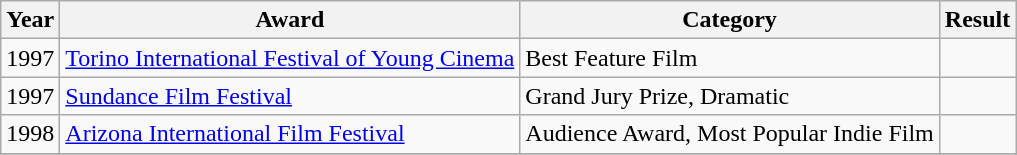<table class="wikitable">
<tr>
<th>Year</th>
<th>Award</th>
<th>Category</th>
<th>Result</th>
</tr>
<tr>
<td>1997</td>
<td><a href='#'>Torino International Festival of Young Cinema</a></td>
<td>Best Feature Film</td>
<td></td>
</tr>
<tr>
<td>1997</td>
<td><a href='#'>Sundance Film Festival</a></td>
<td>Grand Jury Prize, Dramatic</td>
<td></td>
</tr>
<tr>
<td>1998</td>
<td><a href='#'>Arizona International Film Festival</a></td>
<td>Audience Award, Most Popular Indie Film</td>
<td></td>
</tr>
<tr>
</tr>
</table>
